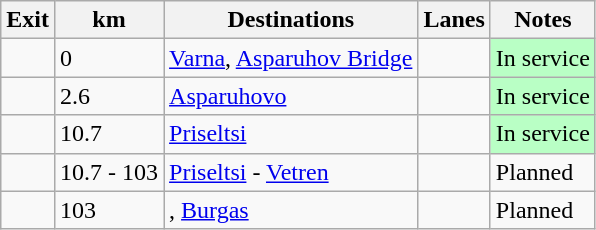<table class="wikitable">
<tr>
<th scope="col">Exit</th>
<th scope="col">km</th>
<th scope="col">Destinations</th>
<th scope="col">Lanes</th>
<th scope="col">Notes</th>
</tr>
<tr>
<td> </td>
<td>0</td>
<td><a href='#'>Varna</a>, <a href='#'>Asparuhov Bridge</a></td>
<td></td>
<td bgcolor="#B9FFC5">In service</td>
</tr>
<tr>
<td></td>
<td>2.6</td>
<td><a href='#'>Asparuhovo</a></td>
<td></td>
<td bgcolor="#B9FFC5">In service</td>
</tr>
<tr>
<td></td>
<td>10.7</td>
<td><a href='#'>Priseltsi</a></td>
<td></td>
<td bgcolor="#B9FFC5">In service</td>
</tr>
<tr>
<td></td>
<td>10.7 - 103</td>
<td><a href='#'>Priseltsi</a> - <a href='#'>Vetren</a></td>
<td></td>
<td>Planned</td>
</tr>
<tr>
<td>  </td>
<td>103</td>
<td>, <a href='#'>Burgas</a></td>
<td></td>
<td>Planned</td>
</tr>
</table>
